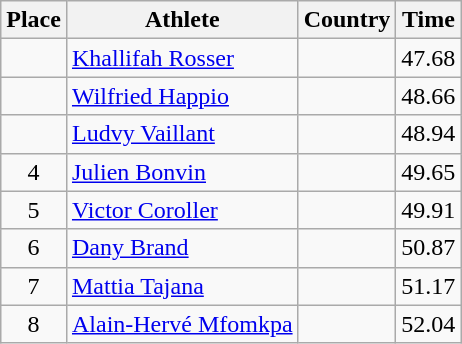<table class="wikitable">
<tr>
<th>Place</th>
<th>Athlete</th>
<th>Country</th>
<th>Time</th>
</tr>
<tr>
<td align=center></td>
<td><a href='#'>Khallifah Rosser</a></td>
<td></td>
<td>47.68</td>
</tr>
<tr>
<td align=center></td>
<td><a href='#'>Wilfried Happio</a></td>
<td></td>
<td>48.66</td>
</tr>
<tr>
<td align=center></td>
<td><a href='#'>Ludvy Vaillant</a></td>
<td></td>
<td>48.94</td>
</tr>
<tr>
<td align=center>4</td>
<td><a href='#'>Julien Bonvin</a></td>
<td></td>
<td>49.65</td>
</tr>
<tr>
<td align=center>5</td>
<td><a href='#'>Victor Coroller</a></td>
<td></td>
<td>49.91</td>
</tr>
<tr>
<td align=center>6</td>
<td><a href='#'>Dany Brand</a></td>
<td></td>
<td>50.87</td>
</tr>
<tr>
<td align=center>7</td>
<td><a href='#'>Mattia Tajana</a></td>
<td></td>
<td>51.17</td>
</tr>
<tr>
<td align=center>8</td>
<td><a href='#'>Alain-Hervé Mfomkpa</a></td>
<td></td>
<td>52.04</td>
</tr>
</table>
